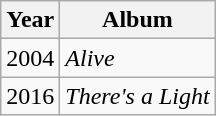<table class="wikitable">
<tr>
<th>Year</th>
<th>Album</th>
</tr>
<tr>
<td>2004</td>
<td><em>Alive</em></td>
</tr>
<tr>
<td>2016</td>
<td><em>There's a Light</em></td>
</tr>
</table>
